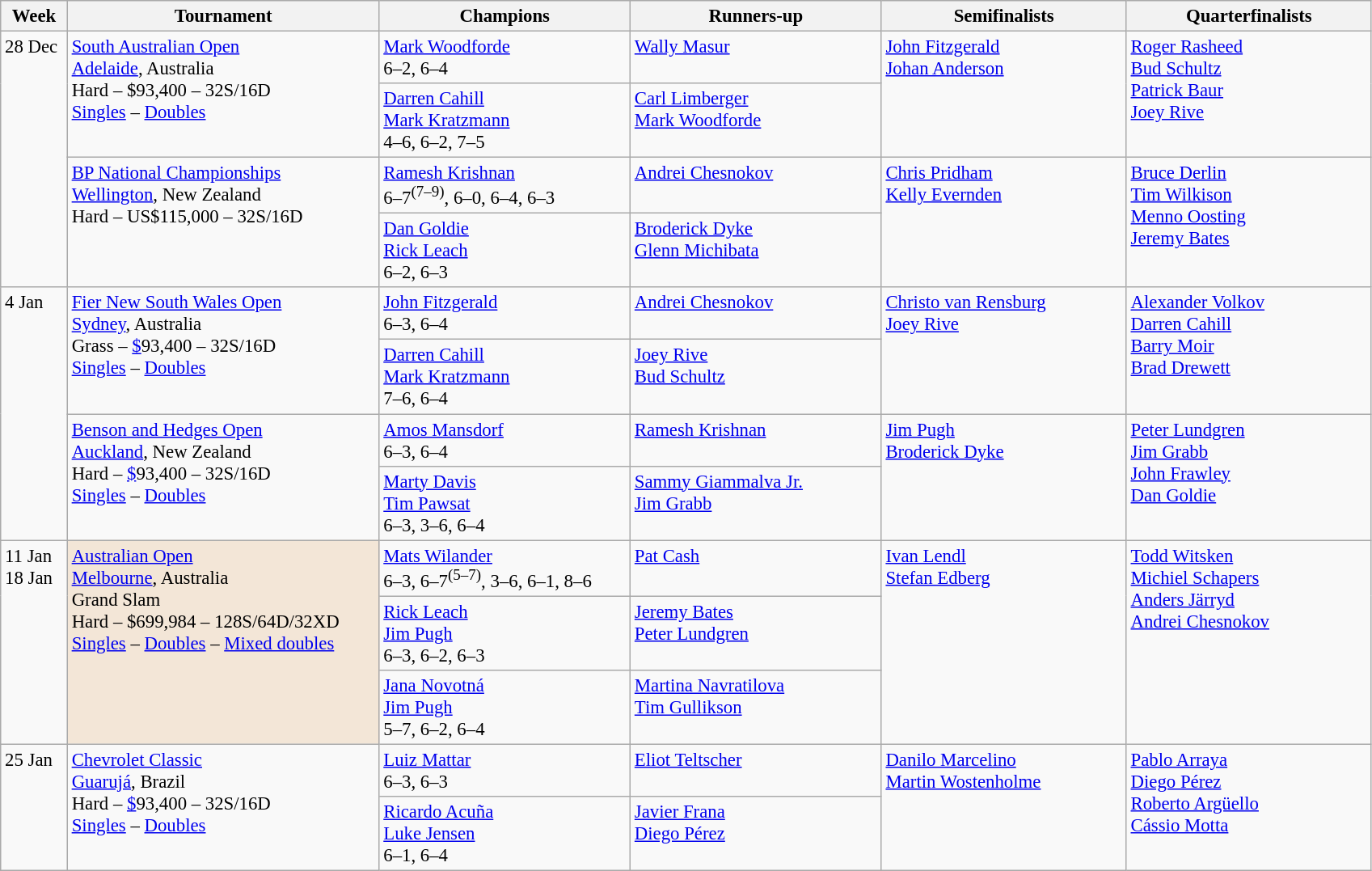<table class=wikitable style=font-size:95%>
<tr>
<th style="width:48px;">Week</th>
<th style="width:250px;">Tournament</th>
<th style="width:200px;">Champions</th>
<th style="width:200px;">Runners-up</th>
<th style="width:195px;">Semifinalists</th>
<th style="width:195px;">Quarterfinalists</th>
</tr>
<tr valign=top>
<td rowspan=4>28 Dec</td>
<td rowspan=2><a href='#'>South Australian Open</a><br><a href='#'>Adelaide</a>, Australia<br>Hard – $93,400 – 32S/16D <br> <a href='#'>Singles</a> – <a href='#'>Doubles</a></td>
<td> <a href='#'>Mark Woodforde</a><br> 6–2, 6–4</td>
<td> <a href='#'>Wally Masur</a></td>
<td rowspan=2> <a href='#'>John Fitzgerald</a><br> <a href='#'>Johan Anderson</a></td>
<td rowspan=2> <a href='#'>Roger Rasheed</a><br> <a href='#'>Bud Schultz</a><br> <a href='#'>Patrick Baur</a><br> <a href='#'>Joey Rive</a></td>
</tr>
<tr valign=top>
<td> <a href='#'>Darren Cahill</a> <br>  <a href='#'>Mark Kratzmann</a><br> 4–6, 6–2, 7–5</td>
<td> <a href='#'>Carl Limberger</a> <br>  <a href='#'>Mark Woodforde</a></td>
</tr>
<tr valign=top>
<td rowspan=2><a href='#'>BP National Championships</a><br><a href='#'>Wellington</a>, New Zealand<br>Hard – US$115,000 – 32S/16D</td>
<td> <a href='#'>Ramesh Krishnan</a><br> 6–7<sup>(7–9)</sup>, 6–0, 6–4, 6–3</td>
<td> <a href='#'>Andrei Chesnokov</a></td>
<td rowspan=2> <a href='#'>Chris Pridham</a><br> <a href='#'>Kelly Evernden</a></td>
<td rowspan=2> <a href='#'>Bruce Derlin</a><br> <a href='#'>Tim Wilkison</a><br> <a href='#'>Menno Oosting</a><br> <a href='#'>Jeremy Bates</a></td>
</tr>
<tr valign=top>
<td> <a href='#'>Dan Goldie</a> <br>  <a href='#'>Rick Leach</a><br> 6–2, 6–3</td>
<td> <a href='#'>Broderick Dyke</a> <br>  <a href='#'>Glenn Michibata</a></td>
</tr>
<tr valign=top>
<td rowspan=4>4 Jan</td>
<td rowspan=2><a href='#'>Fier New South Wales Open</a><br> <a href='#'>Sydney</a>, Australia<br>Grass – <a href='#'>$</a>93,400 – 32S/16D<br><a href='#'>Singles</a> – <a href='#'>Doubles</a></td>
<td> <a href='#'>John Fitzgerald</a><br> 6–3, 6–4</td>
<td> <a href='#'>Andrei Chesnokov</a></td>
<td rowspan=2> <a href='#'>Christo van Rensburg</a><br> <a href='#'>Joey Rive</a></td>
<td rowspan=2> <a href='#'>Alexander Volkov</a><br> <a href='#'>Darren Cahill</a><br> <a href='#'>Barry Moir</a><br> <a href='#'>Brad Drewett</a></td>
</tr>
<tr valign=top>
<td> <a href='#'>Darren Cahill</a> <br>  <a href='#'>Mark Kratzmann</a><br> 7–6, 6–4</td>
<td> <a href='#'>Joey Rive</a> <br>  <a href='#'>Bud Schultz</a></td>
</tr>
<tr valign=top>
<td rowspan=2><a href='#'>Benson and Hedges Open</a><br> <a href='#'>Auckland</a>, New Zealand<br>Hard – <a href='#'>$</a>93,400 – 32S/16D <br> <a href='#'>Singles</a> – <a href='#'>Doubles</a></td>
<td> <a href='#'>Amos Mansdorf</a><br> 6–3, 6–4</td>
<td> <a href='#'>Ramesh Krishnan</a></td>
<td rowspan=2> <a href='#'>Jim Pugh</a><br> <a href='#'>Broderick Dyke</a></td>
<td rowspan=2> <a href='#'>Peter Lundgren</a><br> <a href='#'>Jim Grabb</a><br> <a href='#'>John Frawley</a> <br> <a href='#'>Dan Goldie</a></td>
</tr>
<tr valign=top>
<td> <a href='#'>Marty Davis</a> <br>  <a href='#'>Tim Pawsat</a><br> 6–3, 3–6, 6–4</td>
<td> <a href='#'>Sammy Giammalva Jr.</a> <br>  <a href='#'>Jim Grabb</a></td>
</tr>
<tr valign=top>
<td rowspan=3>11 Jan<br>18 Jan</td>
<td bgcolor="#F3E6D7" rowspan=3><a href='#'>Australian Open</a><br> <a href='#'>Melbourne</a>, Australia<br>Grand Slam<br>Hard – $699,984 – 128S/64D/32XD  <br> <a href='#'>Singles</a> – <a href='#'>Doubles</a> – <a href='#'>Mixed doubles</a></td>
<td> <a href='#'>Mats Wilander</a><br>6–3, 6–7<sup>(5–7)</sup>, 3–6, 6–1, 8–6</td>
<td> <a href='#'>Pat Cash</a></td>
<td rowspan=3> <a href='#'>Ivan Lendl</a> <br>  <a href='#'>Stefan Edberg</a></td>
<td rowspan=3> <a href='#'>Todd Witsken</a> <br>  <a href='#'>Michiel Schapers</a> <br>  <a href='#'>Anders Järryd</a> <br>  <a href='#'>Andrei Chesnokov</a></td>
</tr>
<tr valign=top>
<td> <a href='#'>Rick Leach</a><br> <a href='#'>Jim Pugh</a><br> 6–3, 6–2, 6–3</td>
<td> <a href='#'>Jeremy Bates</a><br> <a href='#'>Peter Lundgren</a></td>
</tr>
<tr valign=top>
<td> <a href='#'>Jana Novotná</a><br> <a href='#'>Jim Pugh</a><br>5–7, 6–2, 6–4</td>
<td> <a href='#'>Martina Navratilova</a><br> <a href='#'>Tim Gullikson</a></td>
</tr>
<tr valign=top>
<td rowspan=2>25 Jan</td>
<td rowspan=2><a href='#'>Chevrolet Classic</a><br> <a href='#'>Guarujá</a>, Brazil<br>Hard – <a href='#'>$</a>93,400 – 32S/16D <br> <a href='#'>Singles</a> – <a href='#'>Doubles</a></td>
<td> <a href='#'>Luiz Mattar</a><br> 6–3, 6–3</td>
<td> <a href='#'>Eliot Teltscher</a></td>
<td rowspan=2> <a href='#'>Danilo Marcelino</a><br> <a href='#'>Martin Wostenholme</a></td>
<td rowspan=2> <a href='#'>Pablo Arraya</a><br> <a href='#'>Diego Pérez</a><br> <a href='#'>Roberto Argüello</a><br> <a href='#'>Cássio Motta</a></td>
</tr>
<tr valign=top>
<td> <a href='#'>Ricardo Acuña</a> <br>  <a href='#'>Luke Jensen</a><br> 6–1, 6–4</td>
<td> <a href='#'>Javier Frana</a> <br>  <a href='#'>Diego Pérez</a></td>
</tr>
</table>
